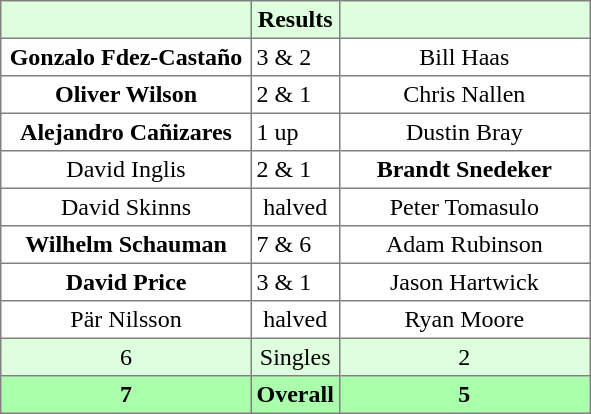<table border="1" cellpadding="3" style="border-collapse:collapse; text-align:center;">
<tr style="background:#ddffdd;">
<th width=160></th>
<th>Results</th>
<th width=160></th>
</tr>
<tr>
<td><strong>Gonzalo Fdez-Castaño</strong></td>
<td align=left> 3 & 2</td>
<td>Bill Haas</td>
</tr>
<tr>
<td><strong>Oliver Wilson</strong></td>
<td align=left> 2 & 1</td>
<td>Chris Nallen</td>
</tr>
<tr>
<td><strong>Alejandro Cañizares</strong></td>
<td align=left> 1 up</td>
<td>Dustin Bray</td>
</tr>
<tr>
<td>David Inglis</td>
<td align=left> 2 & 1</td>
<td><strong>Brandt Snedeker</strong></td>
</tr>
<tr>
<td>David Skinns</td>
<td>halved</td>
<td>Peter Tomasulo</td>
</tr>
<tr>
<td><strong>Wilhelm Schauman</strong></td>
<td align=left> 7 & 6</td>
<td>Adam Rubinson</td>
</tr>
<tr>
<td><strong>David Price</strong></td>
<td align=left> 3 & 1</td>
<td>Jason Hartwick</td>
</tr>
<tr>
<td>Pär Nilsson</td>
<td>halved</td>
<td>Ryan Moore</td>
</tr>
<tr style="background:#ddffdd;">
<td>6</td>
<td>Singles</td>
<td>2</td>
</tr>
<tr style="background:#aaffaa;">
<th>7</th>
<th>Overall</th>
<th>5</th>
</tr>
</table>
